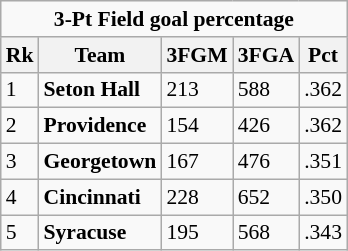<table class="wikitable" style="white-space:nowrap; font-size:90%;">
<tr>
<td colspan=5 style="text-align:center;"><strong>3-Pt Field goal percentage</strong></td>
</tr>
<tr>
<th>Rk</th>
<th>Team</th>
<th>3FGM</th>
<th>3FGA</th>
<th>Pct</th>
</tr>
<tr>
<td>1</td>
<td><strong>Seton Hall</strong></td>
<td>213</td>
<td>588</td>
<td>.362</td>
</tr>
<tr>
<td>2</td>
<td><strong>Providence</strong></td>
<td>154</td>
<td>426</td>
<td>.362</td>
</tr>
<tr>
<td>3</td>
<td><strong>Georgetown</strong></td>
<td>167</td>
<td>476</td>
<td>.351</td>
</tr>
<tr>
<td>4</td>
<td><strong>Cincinnati</strong></td>
<td>228</td>
<td>652</td>
<td>.350</td>
</tr>
<tr>
<td>5</td>
<td><strong>Syracuse</strong></td>
<td>195</td>
<td>568</td>
<td>.343</td>
</tr>
</table>
